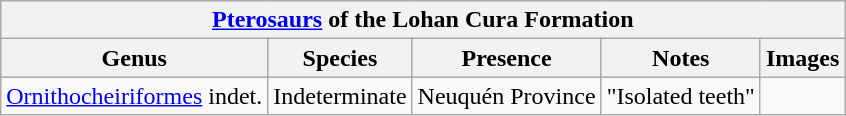<table class="wikitable" align="center">
<tr>
<th colspan="5" align="center"><strong><a href='#'>Pterosaurs</a> of the Lohan Cura Formation</strong></th>
</tr>
<tr>
<th>Genus</th>
<th>Species</th>
<th>Presence</th>
<th>Notes</th>
<th>Images</th>
</tr>
<tr>
<td><a href='#'>Ornithocheiriformes</a> indet.</td>
<td>Indeterminate</td>
<td>Neuquén Province</td>
<td>"Isolated teeth"</td>
<td></td>
</tr>
</table>
